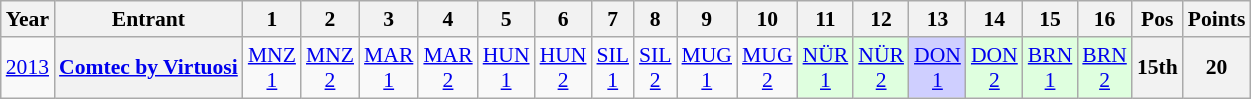<table class="wikitable" style="text-align:center; font-size:90%">
<tr>
<th>Year</th>
<th>Entrant</th>
<th>1</th>
<th>2</th>
<th>3</th>
<th>4</th>
<th>5</th>
<th>6</th>
<th>7</th>
<th>8</th>
<th>9</th>
<th>10</th>
<th>11</th>
<th>12</th>
<th>13</th>
<th>14</th>
<th>15</th>
<th>16</th>
<th>Pos</th>
<th>Points</th>
</tr>
<tr>
<td><a href='#'>2013</a></td>
<th><a href='#'>Comtec by Virtuosi</a></th>
<td><a href='#'>MNZ<br>1</a></td>
<td><a href='#'>MNZ<br>2</a></td>
<td><a href='#'>MAR<br>1</a></td>
<td><a href='#'>MAR<br>2</a></td>
<td><a href='#'>HUN<br>1</a></td>
<td><a href='#'>HUN<br>2</a></td>
<td><a href='#'>SIL<br>1</a></td>
<td><a href='#'>SIL<br>2</a></td>
<td><a href='#'>MUG<br>1</a></td>
<td><a href='#'>MUG<br>2</a></td>
<td style="background:#DFFFDF;"><a href='#'>NÜR<br>1</a><br></td>
<td style="background:#DFFFDF;"><a href='#'>NÜR<br>2</a><br></td>
<td style="background:#CFCFFF;"><a href='#'>DON<br>1</a><br></td>
<td style="background:#DFFFDF;"><a href='#'>DON<br>2</a><br></td>
<td style="background:#DFFFDF;"><a href='#'>BRN<br>1</a><br></td>
<td style="background:#DFFFDF;"><a href='#'>BRN<br>2</a><br></td>
<th>15th</th>
<th>20</th>
</tr>
</table>
